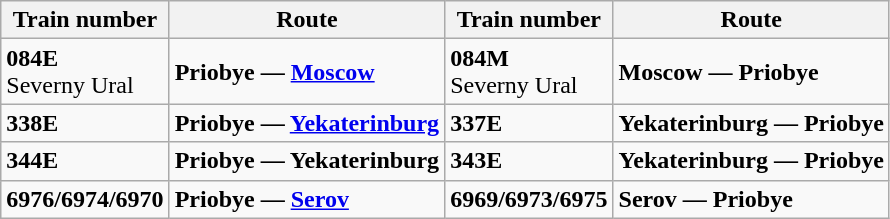<table class="wikitable" font-size: 95%;>
<tr>
<th>Train number</th>
<th>Route</th>
<th>Train number</th>
<th>Route</th>
</tr>
<tr>
<td><strong>084E</strong> <br>Severny Ural</td>
<td><strong>Priobye — <a href='#'>Moscow</a></strong></td>
<td><strong>084M</strong><br>Severny Ural</td>
<td><strong>Moscow — Priobye</strong></td>
</tr>
<tr>
<td><strong>338E</strong></td>
<td><strong>Priobye — <a href='#'>Yekaterinburg</a></strong></td>
<td><strong>337E</strong></td>
<td><strong>Yekaterinburg — Priobye</strong></td>
</tr>
<tr>
<td><strong>344E</strong></td>
<td><strong>Priobye — Yekaterinburg</strong></td>
<td><strong>343E</strong></td>
<td><strong>Yekaterinburg — Priobye</strong></td>
</tr>
<tr>
<td><strong>6976/6974/6970</strong></td>
<td><strong>Priobye — <a href='#'>Serov</a></strong></td>
<td><strong>6969/6973/6975</strong></td>
<td><strong>Serov — Priobye</strong></td>
</tr>
</table>
